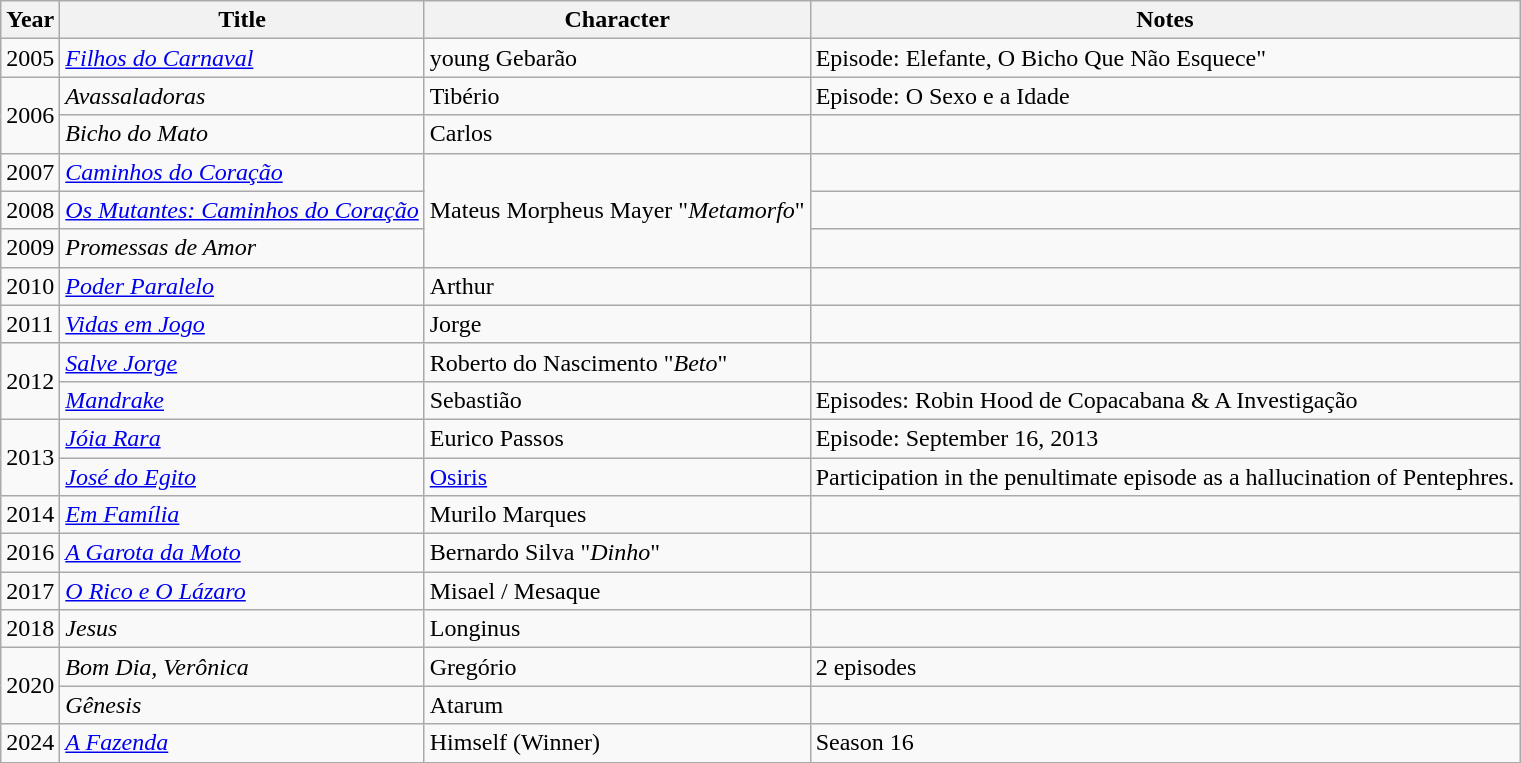<table class="wikitable">
<tr>
<th>Year</th>
<th>Title</th>
<th>Character</th>
<th>Notes</th>
</tr>
<tr>
<td>2005</td>
<td><em><a href='#'>Filhos do Carnaval</a></em></td>
<td>young Gebarão</td>
<td>Episode: Elefante, O Bicho Que Não Esquece"</td>
</tr>
<tr>
<td rowspan="2">2006</td>
<td><em>Avassaladoras</em></td>
<td>Tibério</td>
<td>Episode: O Sexo e a Idade</td>
</tr>
<tr>
<td><em>Bicho do Mato</em></td>
<td>Carlos</td>
<td></td>
</tr>
<tr>
<td>2007</td>
<td><em><a href='#'>Caminhos do Coração</a></em></td>
<td rowspan="3">Mateus Morpheus Mayer "<em>Metamorfo</em>"</td>
<td></td>
</tr>
<tr>
<td>2008</td>
<td><em><a href='#'>Os Mutantes: Caminhos do Coração</a></em></td>
<td></td>
</tr>
<tr>
<td>2009</td>
<td><em>Promessas de Amor</em></td>
<td></td>
</tr>
<tr>
<td>2010</td>
<td><em><a href='#'>Poder Paralelo</a></em></td>
<td>Arthur</td>
<td></td>
</tr>
<tr>
<td>2011</td>
<td><em><a href='#'>Vidas em Jogo</a></em></td>
<td>Jorge</td>
<td></td>
</tr>
<tr>
<td rowspan="2">2012</td>
<td><em><a href='#'>Salve Jorge</a></em></td>
<td>Roberto do Nascimento "<em>Beto</em>"</td>
<td></td>
</tr>
<tr>
<td><em><a href='#'>Mandrake</a></em></td>
<td>Sebastião</td>
<td>Episodes: Robin Hood de Copacabana & A Investigação</td>
</tr>
<tr>
<td rowspan="2">2013</td>
<td><em><a href='#'>Jóia Rara</a></em></td>
<td>Eurico Passos</td>
<td>Episode: September 16, 2013</td>
</tr>
<tr>
<td><em><a href='#'>José do Egito</a></em></td>
<td><a href='#'>Osiris</a></td>
<td>Participation in the penultimate episode as a hallucination of Pentephres.</td>
</tr>
<tr>
<td>2014</td>
<td><em><a href='#'>Em Família</a></em></td>
<td>Murilo Marques</td>
<td></td>
</tr>
<tr>
<td>2016</td>
<td><em><a href='#'>A Garota da Moto</a></em></td>
<td>Bernardo Silva "<em>Dinho</em>"</td>
<td></td>
</tr>
<tr>
<td>2017</td>
<td><a href='#'><em>O Rico e O Lázaro</em></a></td>
<td>Misael / Mesaque</td>
<td></td>
</tr>
<tr>
<td>2018</td>
<td><em>Jesus</em></td>
<td>Longinus</td>
<td></td>
</tr>
<tr>
<td rowspan="2">2020</td>
<td><em>Bom Dia, Verônica</em></td>
<td>Gregório</td>
<td>2 episodes</td>
</tr>
<tr>
<td><em>Gênesis</em></td>
<td>Atarum</td>
<td></td>
</tr>
<tr>
<td>2024</td>
<td><em><a href='#'>A Fazenda</a></em></td>
<td>Himself (Winner)</td>
<td>Season 16</td>
</tr>
</table>
